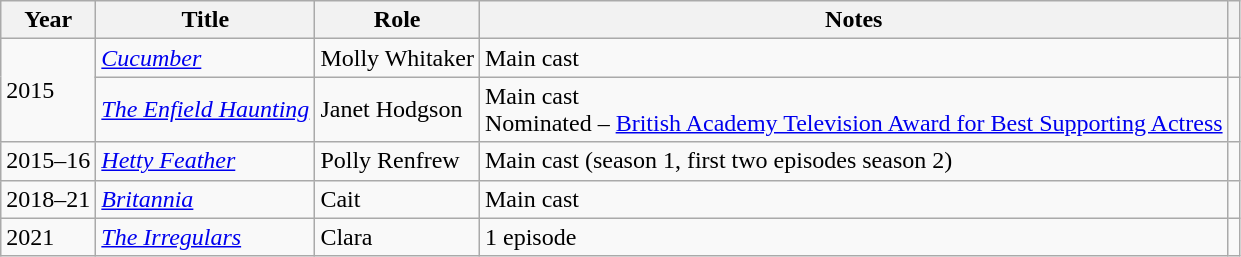<table class="wikitable">
<tr>
<th>Year</th>
<th>Title</th>
<th>Role</th>
<th>Notes</th>
<th></th>
</tr>
<tr>
<td rowspan=2>2015</td>
<td><em><a href='#'>Cucumber</a></em></td>
<td>Molly Whitaker</td>
<td>Main cast</td>
<td></td>
</tr>
<tr>
<td><em><a href='#'>The Enfield Haunting</a></em></td>
<td>Janet Hodgson</td>
<td>Main cast<br>Nominated – <a href='#'>British Academy Television Award for Best Supporting Actress</a></td>
<td></td>
</tr>
<tr>
<td>2015–16</td>
<td><em><a href='#'>Hetty Feather</a></em></td>
<td>Polly Renfrew</td>
<td>Main cast (season 1, first two episodes season 2)</td>
<td></td>
</tr>
<tr>
<td>2018–21</td>
<td><em><a href='#'>Britannia</a></em></td>
<td>Cait</td>
<td>Main cast</td>
<td></td>
</tr>
<tr>
<td>2021</td>
<td><em><a href='#'>The Irregulars</a></em></td>
<td>Clara</td>
<td>1 episode</td>
<td></td>
</tr>
</table>
